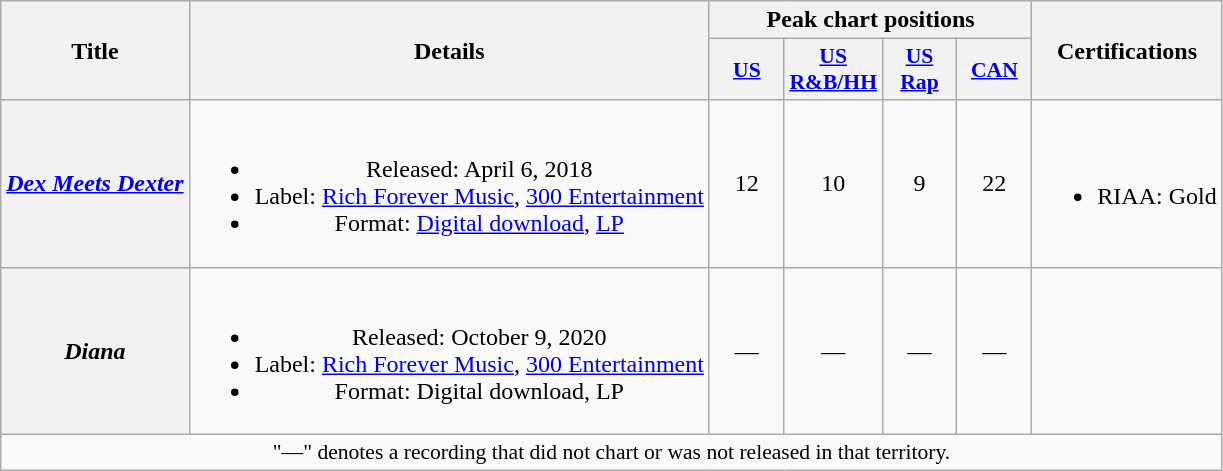<table class="wikitable plainrowheaders" style="text-align: center">
<tr>
<th rowspan="2">Title</th>
<th rowspan="2">Details</th>
<th colspan="4">Peak chart positions</th>
<th rowspan="2">Certifications</th>
</tr>
<tr>
<th scope="col" style="width:3em;font-size:90%;"><a href='#'>US</a><br></th>
<th scope="col" style="width:3em;font-size:90%;"><a href='#'>US<br>R&B/HH</a><br></th>
<th scope="col" style="width:3em;font-size:90%;"><a href='#'>US<br>Rap</a><br></th>
<th scope="col" style="width:3em;font-size:90%;"><a href='#'>CAN</a><br></th>
</tr>
<tr>
<th scope="row"><em><a href='#'>Dex Meets Dexter</a></em></th>
<td><br><ul><li>Released: April 6, 2018</li><li>Label: <a href='#'>Rich Forever Music</a>, <a href='#'>300 Entertainment</a></li><li>Format: <a href='#'>Digital download</a>, <a href='#'>LP</a></li></ul></td>
<td>12</td>
<td>10</td>
<td>9</td>
<td>22</td>
<td><br><ul><li>RIAA: Gold</li></ul></td>
</tr>
<tr>
<th scope="row"><em>Diana</em></th>
<td><br><ul><li>Released: October 9, 2020</li><li>Label: <a href='#'>Rich Forever Music</a>, <a href='#'>300 Entertainment</a></li><li>Format: Digital download, LP</li></ul></td>
<td>—</td>
<td>—</td>
<td>—</td>
<td>—</td>
<td></td>
</tr>
<tr>
<td colspan="7" style="font-size:90%">"—" denotes a recording that did not chart or was not released in that territory.</td>
</tr>
</table>
